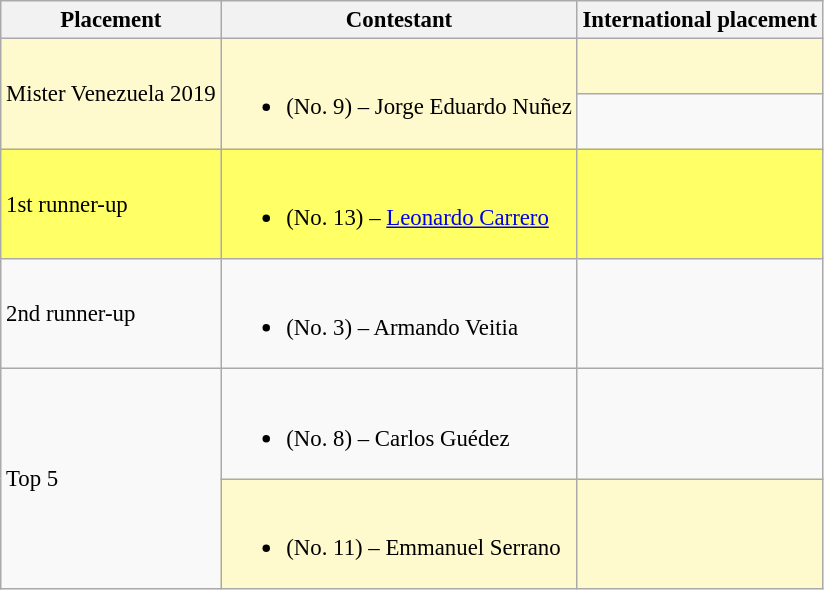<table class="wikitable sortable" style="font-size: 95%;">
<tr>
<th>Placement</th>
<th>Contestant</th>
<th>International placement</th>
</tr>
<tr style="background:#FFFACD;">
<td rowspan="2">Mister Venezuela 2019</td>
<td rowspan="2"><br><ul><li> (No. 9) – Jorge Eduardo Nuñez</li></ul></td>
<td></td>
</tr>
<tr>
<td></td>
</tr>
<tr style="background:#FFFF66;">
<td>1st runner-up</td>
<td><br><ul><li> (No. 13) – <a href='#'>Leonardo Carrero</a></li></ul></td>
<td></td>
</tr>
<tr>
<td>2nd runner-up</td>
<td><br><ul><li> (No. 3) – Armando Veitia</li></ul></td>
</tr>
<tr>
<td rowspan="2">Top 5</td>
<td><br><ul><li> (No. 8) – Carlos Guédez</li></ul></td>
<td></td>
</tr>
<tr style="background:#FFFACD;">
<td><br><ul><li> (No. 11) – Emmanuel Serrano</li></ul></td>
<td></td>
</tr>
</table>
